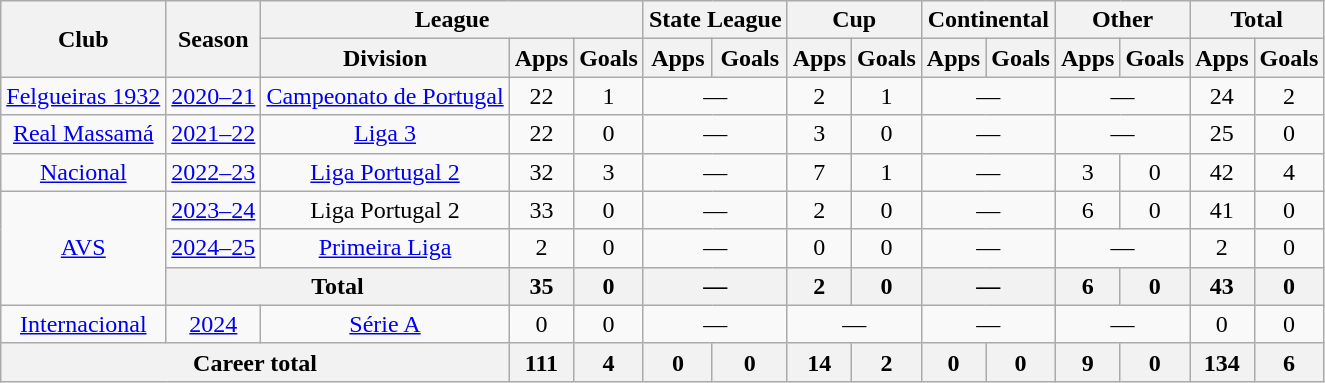<table class="wikitable" style="text-align: center;">
<tr>
<th rowspan="2">Club</th>
<th rowspan="2">Season</th>
<th colspan="3">League</th>
<th colspan="2">State League</th>
<th colspan="2">Cup</th>
<th colspan="2">Continental</th>
<th colspan="2">Other</th>
<th colspan="2">Total</th>
</tr>
<tr>
<th>Division</th>
<th>Apps</th>
<th>Goals</th>
<th>Apps</th>
<th>Goals</th>
<th>Apps</th>
<th>Goals</th>
<th>Apps</th>
<th>Goals</th>
<th>Apps</th>
<th>Goals</th>
<th>Apps</th>
<th>Goals</th>
</tr>
<tr>
<td><a href='#'>Felgueiras 1932</a></td>
<td><a href='#'>2020–21</a></td>
<td><a href='#'>Campeonato de Portugal</a></td>
<td>22</td>
<td>1</td>
<td colspan="2">—</td>
<td>2</td>
<td>1</td>
<td colspan="2">—</td>
<td colspan="2">—</td>
<td>24</td>
<td>2</td>
</tr>
<tr>
<td><a href='#'>Real Massamá</a></td>
<td><a href='#'>2021–22</a></td>
<td><a href='#'>Liga 3</a></td>
<td>22</td>
<td>0</td>
<td colspan="2">—</td>
<td>3</td>
<td>0</td>
<td colspan="2">—</td>
<td colspan="2">—</td>
<td>25</td>
<td>0</td>
</tr>
<tr>
<td><a href='#'>Nacional</a></td>
<td><a href='#'>2022–23</a></td>
<td><a href='#'>Liga Portugal 2</a></td>
<td>32</td>
<td>3</td>
<td colspan="2">—</td>
<td>7</td>
<td>1</td>
<td colspan="2">—</td>
<td>3</td>
<td>0</td>
<td>42</td>
<td>4</td>
</tr>
<tr>
<td rowspan="3"><a href='#'>AVS</a></td>
<td><a href='#'>2023–24</a></td>
<td>Liga Portugal 2</td>
<td>33</td>
<td>0</td>
<td colspan="2">—</td>
<td>2</td>
<td>0</td>
<td colspan="2">—</td>
<td>6</td>
<td>0</td>
<td>41</td>
<td>0</td>
</tr>
<tr>
<td><a href='#'>2024–25</a></td>
<td><a href='#'>Primeira Liga</a></td>
<td>2</td>
<td>0</td>
<td colspan="2">—</td>
<td>0</td>
<td>0</td>
<td colspan="2">—</td>
<td colspan="2">—</td>
<td>2</td>
<td>0</td>
</tr>
<tr>
<th colspan="2">Total</th>
<th>35</th>
<th>0</th>
<th colspan="2">—</th>
<th>2</th>
<th>0</th>
<th colspan="2">—</th>
<th>6</th>
<th>0</th>
<th>43</th>
<th>0</th>
</tr>
<tr>
<td><a href='#'>Internacional</a></td>
<td><a href='#'>2024</a></td>
<td><a href='#'>Série A</a></td>
<td>0</td>
<td>0</td>
<td colspan="2">—</td>
<td colspan="2">—</td>
<td colspan="2">—</td>
<td colspan="2">—</td>
<td>0</td>
<td>0</td>
</tr>
<tr>
<th colspan="3"><strong>Career total</strong></th>
<th>111</th>
<th>4</th>
<th>0</th>
<th>0</th>
<th>14</th>
<th>2</th>
<th>0</th>
<th>0</th>
<th>9</th>
<th>0</th>
<th>134</th>
<th>6</th>
</tr>
</table>
